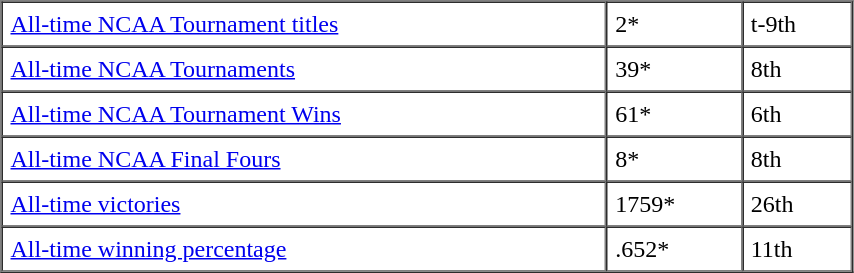<table border="1" cellpadding="5" cellspacing="0" style="width:45%;">
<tr>
</tr>
<tr>
<td><a href='#'>All-time NCAA Tournament titles</a></td>
<td>2*</td>
<td>t-9th</td>
</tr>
<tr>
<td><a href='#'>All-time NCAA Tournaments</a></td>
<td>39*</td>
<td>8th</td>
</tr>
<tr>
<td><a href='#'>All-time NCAA Tournament Wins</a></td>
<td>61*</td>
<td>6th</td>
</tr>
<tr>
<td><a href='#'>All-time NCAA Final Fours</a></td>
<td>8*</td>
<td>8th</td>
</tr>
<tr>
<td><a href='#'>All-time victories</a></td>
<td>1759*</td>
<td>26th</td>
</tr>
<tr>
<td><a href='#'>All-time winning percentage</a></td>
<td>.652*</td>
<td>11th</td>
</tr>
</table>
